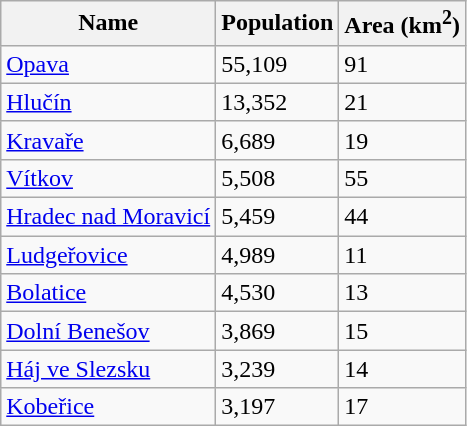<table class="wikitable sortable">
<tr>
<th>Name</th>
<th>Population</th>
<th>Area (km<sup>2</sup>)</th>
</tr>
<tr>
<td><a href='#'>Opava</a></td>
<td>55,109</td>
<td>91</td>
</tr>
<tr>
<td><a href='#'>Hlučín</a></td>
<td>13,352</td>
<td>21</td>
</tr>
<tr>
<td><a href='#'>Kravaře</a></td>
<td>6,689</td>
<td>19</td>
</tr>
<tr>
<td><a href='#'>Vítkov</a></td>
<td>5,508</td>
<td>55</td>
</tr>
<tr>
<td><a href='#'>Hradec nad Moravicí</a></td>
<td>5,459</td>
<td>44</td>
</tr>
<tr>
<td><a href='#'>Ludgeřovice</a></td>
<td>4,989</td>
<td>11</td>
</tr>
<tr>
<td><a href='#'>Bolatice</a></td>
<td>4,530</td>
<td>13</td>
</tr>
<tr>
<td><a href='#'>Dolní Benešov</a></td>
<td>3,869</td>
<td>15</td>
</tr>
<tr>
<td><a href='#'>Háj ve Slezsku</a></td>
<td>3,239</td>
<td>14</td>
</tr>
<tr>
<td><a href='#'>Kobeřice</a></td>
<td>3,197</td>
<td>17</td>
</tr>
</table>
